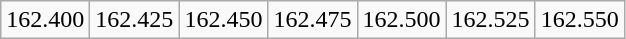<table class="wikitable">
<tr>
<td>162.400</td>
<td>162.425</td>
<td>162.450</td>
<td>162.475</td>
<td>162.500</td>
<td>162.525</td>
<td>162.550</td>
</tr>
</table>
